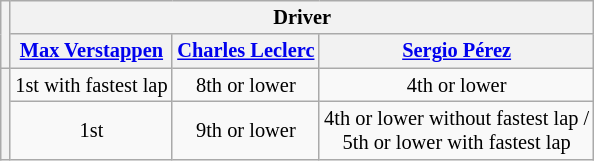<table class="wikitable" style="text-align:center; font-size:85%">
<tr>
<th rowspan="2"></th>
<th colspan="3">Driver</th>
</tr>
<tr>
<th> <a href='#'>Max Verstappen</a></th>
<th> <a href='#'>Charles Leclerc</a></th>
<th> <a href='#'>Sergio Pérez</a></th>
</tr>
<tr>
<th rowspan="2"></th>
<td>1st with fastest lap</td>
<td>8th or lower</td>
<td>4th or lower</td>
</tr>
<tr>
<td>1st</td>
<td>9th or lower</td>
<td>4th or lower without fastest lap /<br>5th or lower with fastest lap</td>
</tr>
</table>
